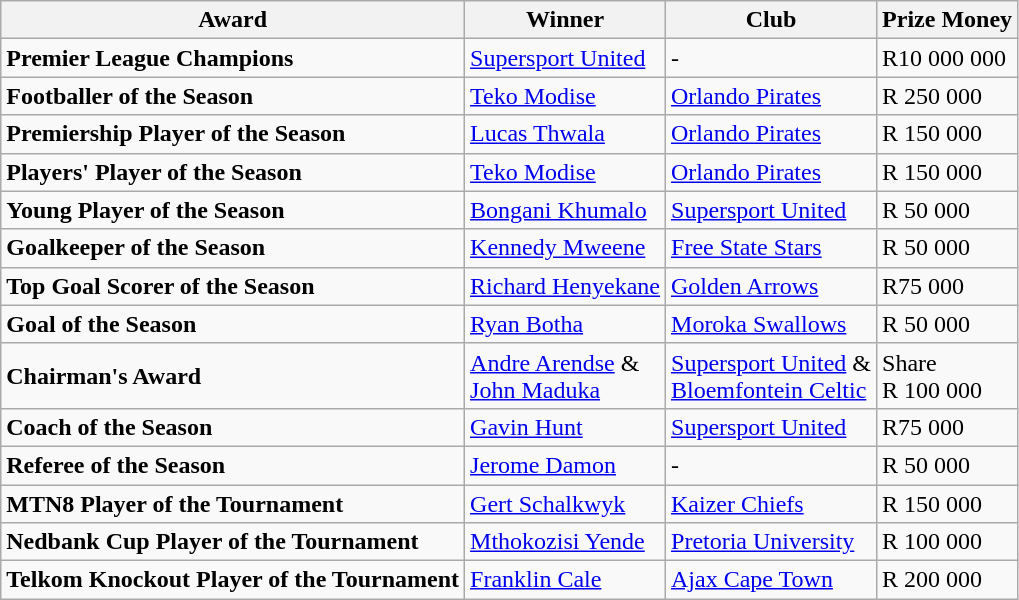<table class="wikitable">
<tr>
<th>Award</th>
<th>Winner</th>
<th>Club</th>
<th>Prize Money</th>
</tr>
<tr>
<td><strong>Premier League Champions</strong></td>
<td><a href='#'>Supersport United</a></td>
<td>-</td>
<td>R10 000 000</td>
</tr>
<tr>
<td><strong>Footballer of the Season</strong></td>
<td><a href='#'>Teko Modise</a></td>
<td><a href='#'>Orlando Pirates</a></td>
<td>R 250 000</td>
</tr>
<tr>
<td><strong>Premiership Player of the Season</strong></td>
<td><a href='#'>Lucas Thwala</a></td>
<td><a href='#'>Orlando Pirates</a></td>
<td>R 150 000</td>
</tr>
<tr>
<td><strong>Players' Player of the Season</strong></td>
<td><a href='#'>Teko Modise</a></td>
<td><a href='#'>Orlando Pirates</a></td>
<td>R 150 000</td>
</tr>
<tr>
<td><strong>Young Player of the Season</strong></td>
<td><a href='#'>Bongani Khumalo</a></td>
<td><a href='#'>Supersport United</a></td>
<td>R 50 000</td>
</tr>
<tr>
<td><strong>Goalkeeper of the Season</strong></td>
<td><a href='#'>Kennedy Mweene</a></td>
<td><a href='#'>Free State Stars</a></td>
<td>R 50 000</td>
</tr>
<tr>
<td><strong>Top Goal Scorer of the Season</strong></td>
<td><a href='#'>Richard Henyekane</a></td>
<td><a href='#'>Golden Arrows</a></td>
<td>R75 000</td>
</tr>
<tr>
<td><strong>Goal of the Season</strong></td>
<td><a href='#'>Ryan Botha</a></td>
<td><a href='#'>Moroka Swallows</a></td>
<td>R 50 000</td>
</tr>
<tr>
<td><strong>Chairman's Award</strong></td>
<td><a href='#'>Andre Arendse</a> & <br> <a href='#'>John Maduka</a></td>
<td><a href='#'>Supersport United</a> & <br><a href='#'>Bloemfontein Celtic</a></td>
<td>Share <br> R 100 000</td>
</tr>
<tr>
<td><strong>Coach of the Season</strong></td>
<td><a href='#'>Gavin Hunt</a></td>
<td><a href='#'>Supersport United</a></td>
<td>R75 000</td>
</tr>
<tr>
<td><strong>Referee of the Season</strong></td>
<td><a href='#'>Jerome Damon</a></td>
<td>-</td>
<td>R 50 000</td>
</tr>
<tr>
<td><strong>MTN8 Player of the Tournament</strong></td>
<td><a href='#'>Gert Schalkwyk</a></td>
<td><a href='#'>Kaizer Chiefs</a></td>
<td>R 150 000</td>
</tr>
<tr>
<td><strong>Nedbank Cup Player of the Tournament</strong></td>
<td><a href='#'>Mthokozisi Yende</a></td>
<td><a href='#'>Pretoria University</a></td>
<td>R 100 000</td>
</tr>
<tr>
<td><strong>Telkom Knockout Player of the Tournament</strong></td>
<td><a href='#'>Franklin Cale</a></td>
<td><a href='#'>Ajax Cape Town</a></td>
<td>R 200 000</td>
</tr>
</table>
